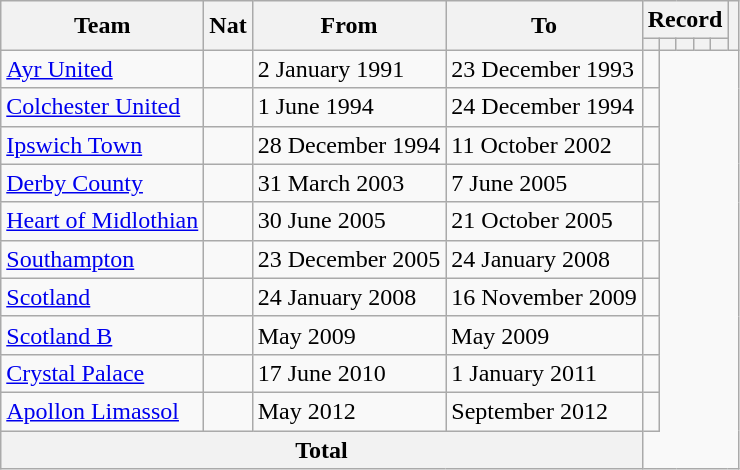<table class=wikitable style="text-align: center">
<tr>
<th rowspan=2 scope=col>Team</th>
<th rowspan=2 scope=col>Nat</th>
<th rowspan=2 scope=col>From</th>
<th rowspan=2 scope=col>To</th>
<th colspan=5 scope=col>Record</th>
<th rowspan=2 scope=col></th>
</tr>
<tr>
<th></th>
<th></th>
<th></th>
<th></th>
<th></th>
</tr>
<tr>
<td style="text-align:left;" scope="row"><a href='#'>Ayr United</a></td>
<td></td>
<td align=left>2 January 1991</td>
<td align=left>23 December 1993<br></td>
<td></td>
</tr>
<tr>
<td style="text-align:left;" scope="row"><a href='#'>Colchester United</a></td>
<td></td>
<td align=left>1 June 1994</td>
<td align=left>24 December 1994<br></td>
<td></td>
</tr>
<tr>
<td style="text-align:left;" scope="row"><a href='#'>Ipswich Town</a></td>
<td></td>
<td align=left>28 December 1994</td>
<td align=left>11 October 2002<br></td>
<td></td>
</tr>
<tr>
<td style="text-align:left;" scope="row"><a href='#'>Derby County</a></td>
<td></td>
<td align=left>31 March 2003</td>
<td align=left>7 June 2005<br></td>
<td></td>
</tr>
<tr>
<td style="text-align:left;" scope="row"><a href='#'>Heart of Midlothian</a></td>
<td></td>
<td align=left>30 June 2005</td>
<td align=left>21 October 2005<br></td>
<td></td>
</tr>
<tr>
<td style="text-align:left;" scope="row"><a href='#'>Southampton</a></td>
<td></td>
<td align=left>23 December 2005</td>
<td align=left>24 January 2008<br></td>
<td></td>
</tr>
<tr>
<td style="text-align:left;" scope="row"><a href='#'>Scotland</a></td>
<td></td>
<td align=left>24 January 2008</td>
<td align=left>16 November 2009<br></td>
<td></td>
</tr>
<tr>
<td style="text-align:left;" scope="row"><a href='#'>Scotland B</a></td>
<td></td>
<td align=left>May 2009</td>
<td align=left>May 2009<br></td>
<td></td>
</tr>
<tr>
<td style="text-align:left;" scope="row"><a href='#'>Crystal Palace</a></td>
<td></td>
<td align=left>17 June 2010</td>
<td align=left>1 January 2011<br></td>
<td></td>
</tr>
<tr>
<td style="text-align:left;" scope="row"><a href='#'>Apollon Limassol</a></td>
<td></td>
<td align=left>May 2012</td>
<td align=left>September 2012<br></td>
<td></td>
</tr>
<tr>
<th colspan=4 scope=row>Total<br></th>
</tr>
</table>
